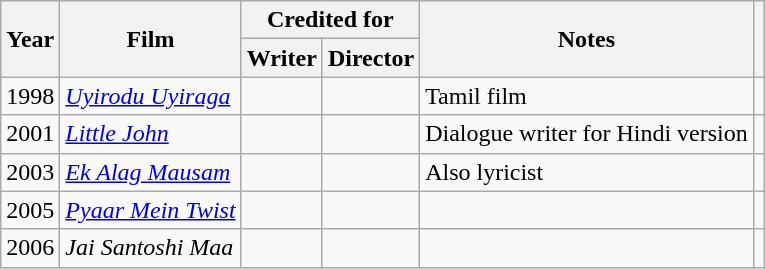<table class="wikitable plainrowheaders sortable" style="margin-right: 0;">
<tr>
<th rowspan="2">Year</th>
<th rowspan="2">Film</th>
<th colspan="2">Credited for</th>
<th rowspan="2" scope="col" class="unsortable">Notes</th>
<th rowspan="2" scope="col" class="unsortable"></th>
</tr>
<tr>
<th>Writer</th>
<th>Director</th>
</tr>
<tr>
<td>1998</td>
<td><em><a href='#'>Uyirodu Uyiraga</a></em></td>
<td></td>
<td></td>
<td>Tamil film</td>
<td style="text-align:center;"></td>
</tr>
<tr>
<td>2001</td>
<td><em><a href='#'>Little John</a></em></td>
<td></td>
<td></td>
<td>Dialogue writer for Hindi version</td>
<td style="text-align:center;"></td>
</tr>
<tr>
<td>2003</td>
<td><em><a href='#'>Ek Alag Mausam</a></em></td>
<td></td>
<td></td>
<td>Also lyricist</td>
<td style="text-align:center;"></td>
</tr>
<tr>
<td>2005</td>
<td><em><a href='#'>Pyaar Mein Twist</a></em></td>
<td></td>
<td></td>
<td></td>
<td style="text-align:center;"></td>
</tr>
<tr>
<td>2006</td>
<td><em>Jai Santoshi Maa</em></td>
<td></td>
<td></td>
<td></td>
<td style="text-align:center;"></td>
</tr>
</table>
